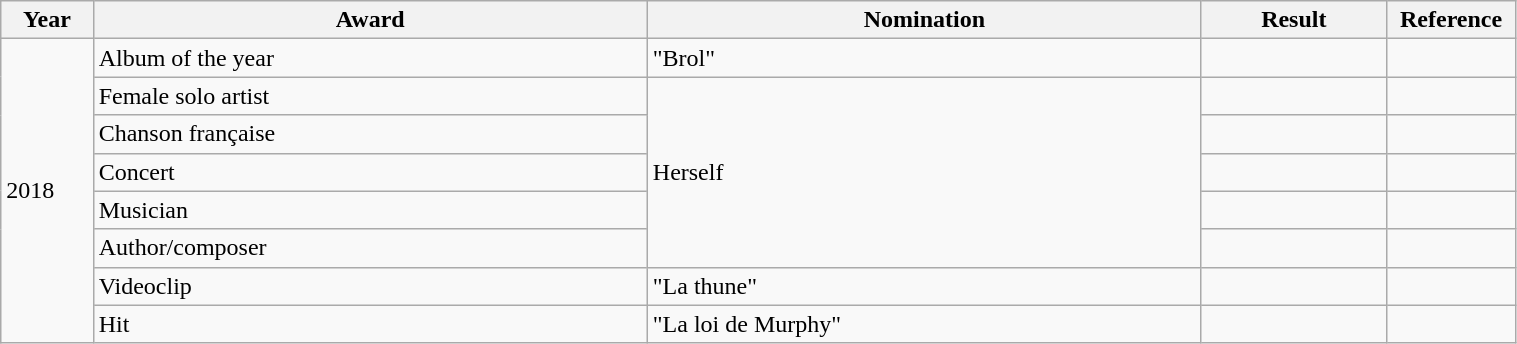<table class="wikitable" style="width:80%;">
<tr>
<th width=5%>Year</th>
<th style="width:30%;">Award</th>
<th style="width:30%;">Nomination</th>
<th style="width:10%;">Result</th>
<th style="width:5%;">Reference</th>
</tr>
<tr>
<td rowspan="10">2018</td>
<td>Album of the year</td>
<td>"Brol"</td>
<td></td>
<td></td>
</tr>
<tr>
<td>Female solo artist</td>
<td rowspan="5">Herself</td>
<td></td>
<td></td>
</tr>
<tr>
<td>Chanson française</td>
<td></td>
<td></td>
</tr>
<tr>
<td>Concert</td>
<td></td>
<td></td>
</tr>
<tr>
<td>Musician</td>
<td></td>
<td></td>
</tr>
<tr>
<td>Author/composer</td>
<td></td>
<td></td>
</tr>
<tr>
<td>Videoclip</td>
<td>"La thune"</td>
<td></td>
<td></td>
</tr>
<tr>
<td>Hit</td>
<td>"La loi de Murphy"</td>
<td></td>
<td></td>
</tr>
</table>
